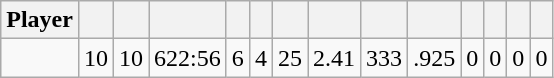<table class="wikitable sortable" style="text-align:center;">
<tr>
<th>Player</th>
<th></th>
<th></th>
<th></th>
<th></th>
<th></th>
<th></th>
<th></th>
<th></th>
<th></th>
<th></th>
<th></th>
<th></th>
<th></th>
</tr>
<tr>
<td></td>
<td>10</td>
<td>10</td>
<td>622:56</td>
<td>6</td>
<td>4</td>
<td>25</td>
<td>2.41</td>
<td>333</td>
<td>.925</td>
<td>0</td>
<td>0</td>
<td>0</td>
<td>0</td>
</tr>
</table>
